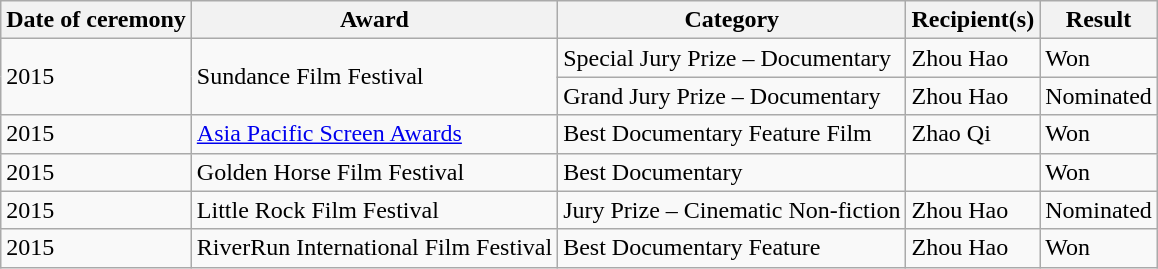<table class="wikitable">
<tr>
<th>Date of ceremony</th>
<th>Award</th>
<th>Category</th>
<th>Recipient(s)</th>
<th>Result</th>
</tr>
<tr>
<td rowspan="2">2015</td>
<td rowspan="2">Sundance Film Festival</td>
<td>Special Jury Prize – Documentary</td>
<td>Zhou Hao</td>
<td>Won</td>
</tr>
<tr>
<td>Grand Jury Prize – Documentary</td>
<td>Zhou Hao</td>
<td>Nominated</td>
</tr>
<tr>
<td>2015</td>
<td rowspan="1"><a href='#'>Asia Pacific Screen Awards</a></td>
<td>Best Documentary Feature Film</td>
<td>Zhao Qi</td>
<td>Won</td>
</tr>
<tr>
<td>2015</td>
<td rowspan="1">Golden Horse Film Festival</td>
<td>Best Documentary</td>
<td></td>
<td>Won</td>
</tr>
<tr>
<td>2015</td>
<td>Little Rock Film Festival</td>
<td>Jury Prize – Cinematic Non-fiction</td>
<td>Zhou Hao</td>
<td>Nominated</td>
</tr>
<tr>
<td>2015</td>
<td>RiverRun International Film Festival</td>
<td>Best Documentary Feature</td>
<td>Zhou Hao</td>
<td>Won</td>
</tr>
</table>
